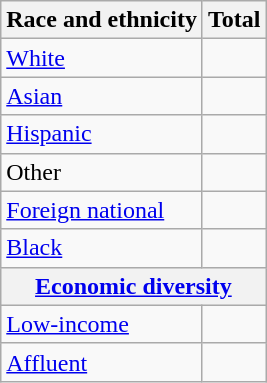<table class="wikitable floatright sortable collapsible"; text-align:right; font-size:80%;">
<tr>
<th>Race and ethnicity</th>
<th colspan="2" data-sort-type=number>Total</th>
</tr>
<tr>
<td><a href='#'>White</a></td>
<td align=right></td>
</tr>
<tr>
<td><a href='#'>Asian</a></td>
<td align=right></td>
</tr>
<tr>
<td><a href='#'>Hispanic</a></td>
<td align=right></td>
</tr>
<tr>
<td>Other</td>
<td align=right></td>
</tr>
<tr>
<td><a href='#'>Foreign national</a></td>
<td align=right></td>
</tr>
<tr>
<td><a href='#'>Black</a></td>
<td align=right></td>
</tr>
<tr>
<th colspan="4" data-sort-type=number><a href='#'>Economic diversity</a></th>
</tr>
<tr>
<td><a href='#'>Low-income</a></td>
<td align=right></td>
</tr>
<tr>
<td><a href='#'>Affluent</a></td>
<td align=right></td>
</tr>
</table>
